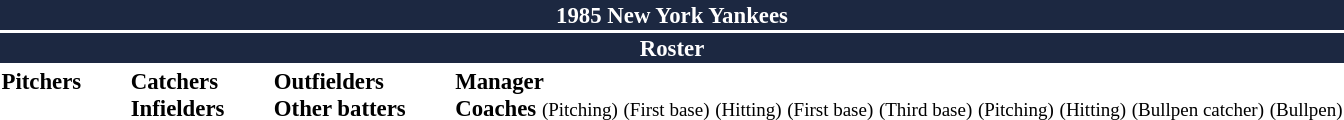<table class="toccolours" style="font-size: 95%;">
<tr>
<th colspan="10" style="background-color: #1c2841; color: white; text-align: center;">1985 New York Yankees</th>
</tr>
<tr>
<td colspan="10" style="background-color:#1c2841; color: white; text-align: center;"><strong>Roster</strong></td>
</tr>
<tr>
<td valign="top"><strong>Pitchers</strong><br>















</td>
<td width="25px"></td>
<td valign="top"><strong>Catchers</strong><br>



<strong>Infielders</strong>








</td>
<td width="25px"></td>
<td valign="top"><strong>Outfielders</strong><br>







<strong>Other batters</strong>
</td>
<td width="25px"></td>
<td valign="top"><strong>Manager</strong><br>

<strong>Coaches</strong>
 <small>(Pitching)</small>
 <small>(First base)</small>
 <small>(Hitting)</small>
 <small>(First base)</small>
 <small>(Third base)</small>
 <small>(Pitching)</small>
 <small>(Hitting)</small>
 <small>(Bullpen catcher)</small>
 <small>(Bullpen)</small></td>
</tr>
</table>
